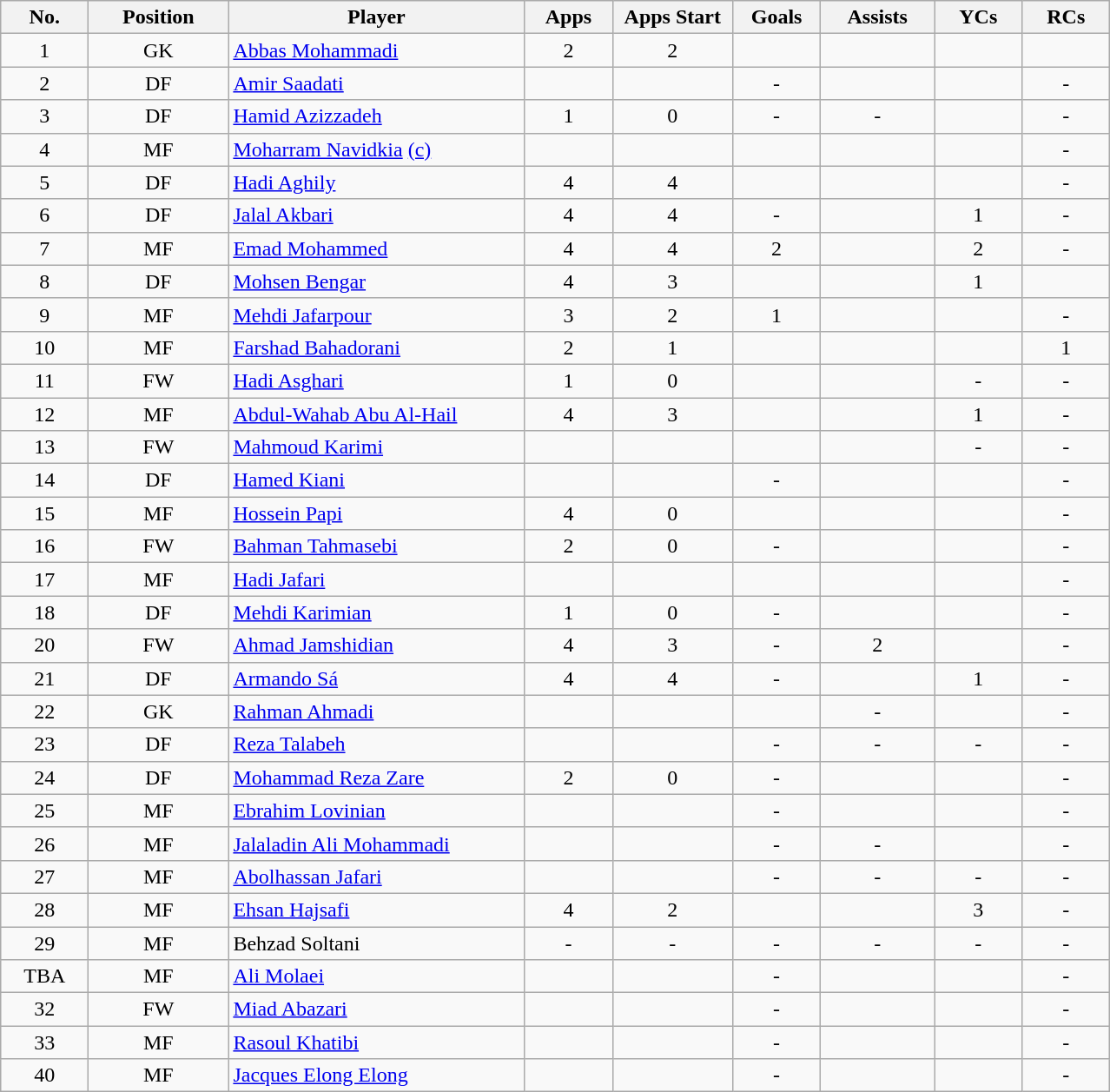<table class="wikitable sortable" style="text-align: center;">
<tr>
<th width=60>No.</th>
<th width=100>Position</th>
<th width=220>Player</th>
<th width=60>Apps</th>
<th width=85>Apps Start</th>
<th width=60>Goals</th>
<th width=80>Assists</th>
<th width=60>YCs</th>
<th width=60>RCs</th>
</tr>
<tr>
<td>1</td>
<td style="text-align:center">GK</td>
<td style="text-align:left"> <a href='#'>Abbas Mohammadi</a></td>
<td>2</td>
<td>2</td>
<td></td>
<td></td>
<td></td>
<td></td>
</tr>
<tr>
<td>2</td>
<td style="text-align:center">DF</td>
<td style="text-align:left"> <a href='#'>Amir Saadati</a></td>
<td></td>
<td></td>
<td>-</td>
<td></td>
<td></td>
<td>-</td>
</tr>
<tr>
<td>3</td>
<td style="text-align:center">DF</td>
<td style="text-align:left"> <a href='#'>Hamid Azizzadeh</a></td>
<td>1</td>
<td>0</td>
<td>-</td>
<td>-</td>
<td></td>
<td>-</td>
</tr>
<tr>
<td>4</td>
<td style="text-align:center">MF</td>
<td style="text-align:left"> <a href='#'>Moharram Navidkia</a> <a href='#'>(c)</a></td>
<td></td>
<td></td>
<td></td>
<td></td>
<td></td>
<td>-</td>
</tr>
<tr>
<td>5</td>
<td style="text-align:center">DF</td>
<td style="text-align:left"> <a href='#'>Hadi Aghily</a></td>
<td>4</td>
<td>4</td>
<td></td>
<td></td>
<td></td>
<td>-</td>
</tr>
<tr>
<td>6</td>
<td style="text-align:center">DF</td>
<td style="text-align:left"> <a href='#'>Jalal Akbari</a></td>
<td>4</td>
<td>4</td>
<td>-</td>
<td></td>
<td>1</td>
<td>-</td>
</tr>
<tr>
<td>7</td>
<td style="text-align:center">MF</td>
<td style="text-align:left"> <a href='#'>Emad Mohammed</a></td>
<td>4</td>
<td>4</td>
<td>2</td>
<td></td>
<td>2</td>
<td>-</td>
</tr>
<tr>
<td>8</td>
<td style="text-align:center">DF</td>
<td style="text-align:left"> <a href='#'>Mohsen Bengar</a></td>
<td>4</td>
<td>3</td>
<td></td>
<td></td>
<td>1</td>
<td></td>
</tr>
<tr>
<td>9</td>
<td style="text-align:center">MF</td>
<td style="text-align:left"> <a href='#'>Mehdi Jafarpour</a></td>
<td>3</td>
<td>2</td>
<td>1</td>
<td></td>
<td></td>
<td>-</td>
</tr>
<tr>
<td>10</td>
<td style="text-align:center">MF</td>
<td style="text-align:left"> <a href='#'>Farshad Bahadorani</a></td>
<td>2</td>
<td>1</td>
<td></td>
<td></td>
<td></td>
<td>1</td>
</tr>
<tr>
<td>11</td>
<td style="text-align:center">FW</td>
<td style="text-align:left"> <a href='#'>Hadi Asghari</a></td>
<td>1</td>
<td>0</td>
<td></td>
<td></td>
<td>-</td>
<td>-</td>
</tr>
<tr>
<td>12</td>
<td style="text-align:center">MF</td>
<td style="text-align:left"> <a href='#'>Abdul-Wahab Abu Al-Hail</a></td>
<td>4</td>
<td>3</td>
<td></td>
<td></td>
<td>1</td>
<td>-</td>
</tr>
<tr>
<td>13</td>
<td style="text-align:center">FW</td>
<td style="text-align:left"> <a href='#'>Mahmoud Karimi</a></td>
<td></td>
<td></td>
<td></td>
<td></td>
<td>-</td>
<td>-</td>
</tr>
<tr>
<td>14</td>
<td style="text-align:center">DF</td>
<td style="text-align:left"> <a href='#'>Hamed Kiani</a></td>
<td></td>
<td></td>
<td>-</td>
<td></td>
<td></td>
<td>-</td>
</tr>
<tr>
<td>15</td>
<td style="text-align:center">MF</td>
<td style="text-align:left"> <a href='#'>Hossein Papi</a></td>
<td>4</td>
<td>0</td>
<td></td>
<td></td>
<td></td>
<td>-</td>
</tr>
<tr>
<td>16</td>
<td style="text-align:center">FW</td>
<td style="text-align:left"> <a href='#'>Bahman Tahmasebi</a></td>
<td>2</td>
<td>0</td>
<td>-</td>
<td></td>
<td></td>
<td>-</td>
</tr>
<tr>
<td>17</td>
<td style="text-align:center">MF</td>
<td style="text-align:left"> <a href='#'>Hadi Jafari</a></td>
<td></td>
<td></td>
<td></td>
<td></td>
<td></td>
<td>-</td>
</tr>
<tr>
<td>18</td>
<td style="text-align:center">DF</td>
<td style="text-align:left"> <a href='#'>Mehdi Karimian</a></td>
<td>1</td>
<td>0</td>
<td>-</td>
<td></td>
<td></td>
<td>-</td>
</tr>
<tr>
<td>20</td>
<td style="text-align:center">FW</td>
<td style="text-align:left"> <a href='#'>Ahmad Jamshidian</a></td>
<td>4</td>
<td>3</td>
<td>-</td>
<td>2</td>
<td></td>
<td>-</td>
</tr>
<tr>
<td>21</td>
<td style="text-align:center">DF</td>
<td style="text-align:left"> <a href='#'>Armando Sá</a></td>
<td>4</td>
<td>4</td>
<td>-</td>
<td></td>
<td>1</td>
<td>-</td>
</tr>
<tr>
<td>22</td>
<td style="text-align:center">GK</td>
<td style="text-align:left"> <a href='#'>Rahman Ahmadi</a></td>
<td></td>
<td></td>
<td></td>
<td>-</td>
<td></td>
<td>-</td>
</tr>
<tr>
<td>23</td>
<td style="text-align:center">DF</td>
<td style="text-align:left"> <a href='#'>Reza Talabeh</a></td>
<td></td>
<td></td>
<td>-</td>
<td>-</td>
<td>-</td>
<td>-</td>
</tr>
<tr>
<td>24</td>
<td style="text-align:center">DF</td>
<td style="text-align:left"> <a href='#'>Mohammad Reza Zare</a></td>
<td>2</td>
<td>0</td>
<td>-</td>
<td></td>
<td></td>
<td>-</td>
</tr>
<tr>
<td>25</td>
<td style="text-align:center">MF</td>
<td style="text-align:left"> <a href='#'>Ebrahim Lovinian</a></td>
<td></td>
<td></td>
<td>-</td>
<td></td>
<td></td>
<td>-</td>
</tr>
<tr>
<td>26</td>
<td style="text-align:center">MF</td>
<td style="text-align:left"> <a href='#'>Jalaladin Ali Mohammadi</a></td>
<td></td>
<td></td>
<td>-</td>
<td>-</td>
<td></td>
<td>-</td>
</tr>
<tr>
<td>27</td>
<td style="text-align:center">MF</td>
<td style="text-align:left"> <a href='#'>Abolhassan Jafari</a></td>
<td></td>
<td></td>
<td>-</td>
<td>-</td>
<td>-</td>
<td>-</td>
</tr>
<tr>
<td>28</td>
<td style="text-align:center">MF</td>
<td style="text-align:left"> <a href='#'>Ehsan Hajsafi</a></td>
<td>4</td>
<td>2</td>
<td></td>
<td></td>
<td>3</td>
<td>-</td>
</tr>
<tr>
<td>29</td>
<td style="text-align:center">MF</td>
<td style="text-align:left"> Behzad Soltani</td>
<td>-</td>
<td>-</td>
<td>-</td>
<td>-</td>
<td>-</td>
<td>-</td>
</tr>
<tr>
<td>TBA</td>
<td style="text-align:center">MF</td>
<td style="text-align:left"> <a href='#'>Ali Molaei</a></td>
<td></td>
<td></td>
<td>-</td>
<td></td>
<td></td>
<td>-</td>
</tr>
<tr>
<td>32</td>
<td style="text-align:center">FW</td>
<td style="text-align:left"> <a href='#'>Miad Abazari</a></td>
<td></td>
<td></td>
<td>-</td>
<td></td>
<td></td>
<td>-</td>
</tr>
<tr>
<td>33</td>
<td style="text-align:center">MF</td>
<td style="text-align:left"> <a href='#'>Rasoul Khatibi</a></td>
<td></td>
<td></td>
<td>-</td>
<td></td>
<td></td>
<td>-</td>
</tr>
<tr>
<td>40</td>
<td style="text-align:center">MF</td>
<td style="text-align:left"> <a href='#'>Jacques Elong Elong</a></td>
<td></td>
<td></td>
<td>-</td>
<td></td>
<td></td>
<td>-</td>
</tr>
</table>
